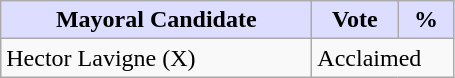<table class="wikitable">
<tr>
<th style="background:#ddf; width:200px;">Mayoral Candidate </th>
<th style="background:#ddf; width:50px;">Vote</th>
<th style="background:#ddf; width:30px;">%</th>
</tr>
<tr>
<td>Hector Lavigne (X)</td>
<td colspan="2">Acclaimed</td>
</tr>
</table>
